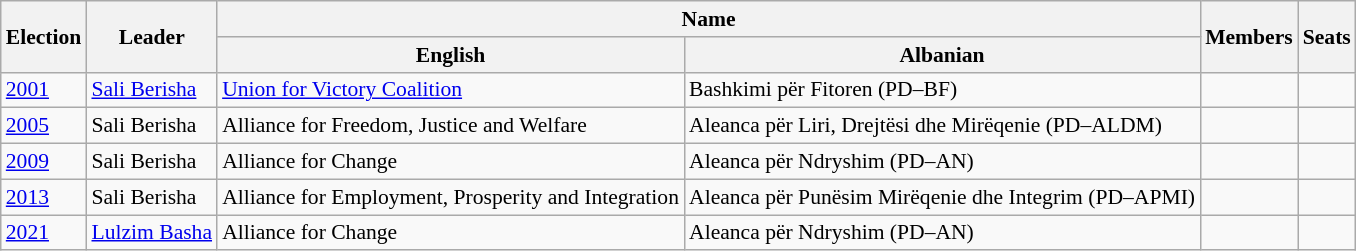<table class="wikitable" style="font-size:90%">
<tr>
<th rowspan="2">Election</th>
<th rowspan="2">Leader</th>
<th colspan="2">Name</th>
<th rowspan="2">Members</th>
<th rowspan="2">Seats</th>
</tr>
<tr>
<th>English</th>
<th>Albanian</th>
</tr>
<tr>
<td><a href='#'>2001</a></td>
<td><a href='#'>Sali Berisha</a></td>
<td><a href='#'>Union for Victory Coalition</a></td>
<td>Bashkimi për Fitoren (PD–BF)</td>
<td></td>
<td></td>
</tr>
<tr>
<td><a href='#'>2005</a></td>
<td>Sali Berisha</td>
<td>Alliance for Freedom, Justice and Welfare</td>
<td>Aleanca për Liri, Drejtësi dhe Mirëqenie (PD–ALDM)</td>
<td></td>
<td></td>
</tr>
<tr>
<td><a href='#'>2009</a></td>
<td>Sali Berisha</td>
<td>Alliance for Change</td>
<td>Aleanca për Ndryshim (PD–AN)</td>
<td></td>
<td></td>
</tr>
<tr>
<td><a href='#'>2013</a></td>
<td>Sali Berisha</td>
<td>Alliance for Employment, Prosperity and Integration</td>
<td>Aleanca për Punësim Mirëqenie dhe Integrim (PD–APMI)</td>
<td></td>
<td></td>
</tr>
<tr>
<td><a href='#'>2021</a></td>
<td><a href='#'>Lulzim Basha</a></td>
<td>Alliance for Change</td>
<td>Aleanca për Ndryshim (PD–AN)</td>
<td></td>
<td></td>
</tr>
</table>
